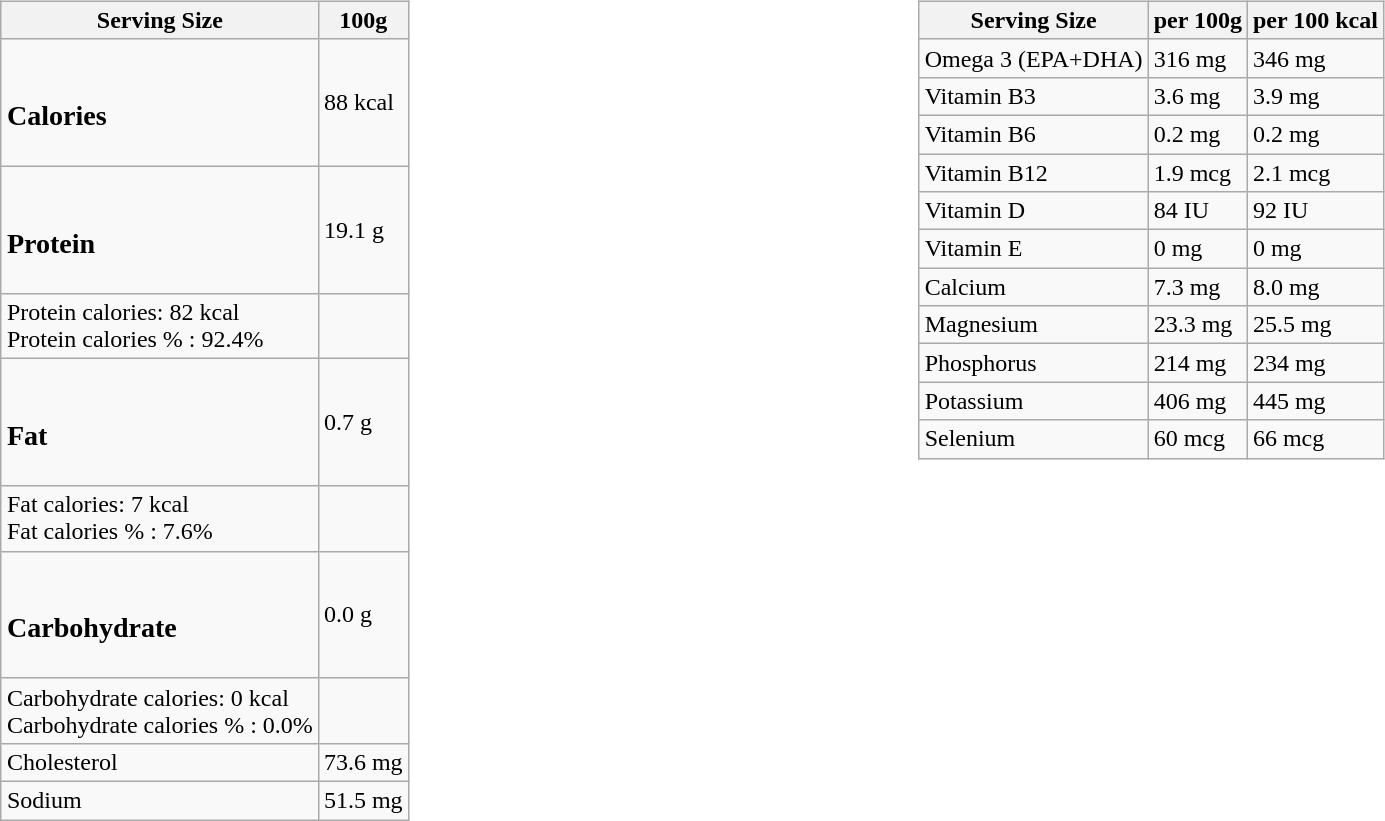<table style="width:100%; text-align:left;">
<tr style="vertical-align:top;">
<td style="width:50%;"><br><table class="wikitable" style="margin:auto; text-align:left;">
<tr>
<th>Serving Size</th>
<th>100g</th>
</tr>
<tr>
<td><br><h3>Calories</h3></td>
<td>88 kcal</td>
</tr>
<tr>
<td><br><h3>Protein</h3></td>
<td>19.1 g</td>
</tr>
<tr>
<td>Protein calories: 82 kcal<br>Protein calories % : 92.4%</td>
<td></td>
</tr>
<tr>
<td><br><h3>Fat</h3></td>
<td>0.7 g</td>
</tr>
<tr>
<td>Fat calories: 7 kcal<br>Fat calories % : 7.6%</td>
<td></td>
</tr>
<tr>
<td><br><h3>Carbohydrate</h3></td>
<td>0.0 g</td>
</tr>
<tr>
<td>Carbohydrate calories: 0 kcal<br>Carbohydrate calories % : 0.0%</td>
<td></td>
</tr>
<tr>
<td>Cholesterol</td>
<td>73.6 mg</td>
</tr>
<tr>
<td>Sodium</td>
<td>51.5 mg</td>
</tr>
</table>
</td>
<td style="width:50%;"><br><table class="wikitable" style="margin:auto; text-align:left;">
<tr>
<th>Serving Size</th>
<th>per 100g</th>
<th>per 100 kcal</th>
</tr>
<tr>
<td>Omega 3 (EPA+DHA)</td>
<td>316 mg</td>
<td>346 mg</td>
</tr>
<tr>
<td>Vitamin B3</td>
<td>3.6 mg</td>
<td>3.9 mg</td>
</tr>
<tr>
<td>Vitamin B6</td>
<td>0.2 mg</td>
<td>0.2 mg</td>
</tr>
<tr>
<td>Vitamin B12</td>
<td>1.9 mcg</td>
<td>2.1 mcg</td>
</tr>
<tr>
<td>Vitamin D</td>
<td>84 IU</td>
<td>92 IU</td>
</tr>
<tr>
<td>Vitamin E</td>
<td>0 mg</td>
<td>0 mg</td>
</tr>
<tr>
<td>Calcium</td>
<td>7.3 mg</td>
<td>8.0 mg</td>
</tr>
<tr>
<td>Magnesium</td>
<td>23.3 mg</td>
<td>25.5 mg</td>
</tr>
<tr>
<td>Phosphorus</td>
<td>214 mg</td>
<td>234 mg</td>
</tr>
<tr>
<td>Potassium</td>
<td>406 mg</td>
<td>445 mg</td>
</tr>
<tr>
<td>Selenium</td>
<td>60 mcg</td>
<td>66 mcg</td>
</tr>
</table>
</td>
</tr>
</table>
